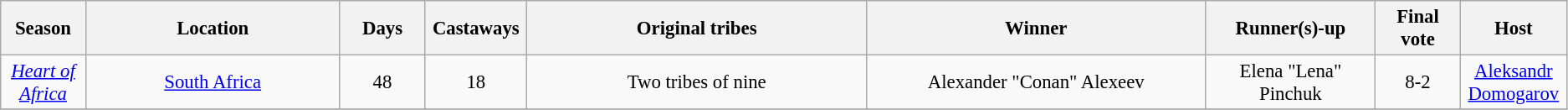<table class="wikitable mw-collapsible" style="font-size:95%; text-align:center">
<tr>
<th style="width:5%;">Season</th>
<th style="width:15%;">Location</th>
<th style="width:5%;">Days</th>
<th style="width:5%;">Castaways</th>
<th style="width:20%;">Original tribes</th>
<th style="width:20%;">Winner</th>
<th style="width:10%" ;">Runner(s)-up</th>
<th style="width:5%;">Final vote</th>
<th style="width:5%;">Host</th>
</tr>
<tr>
<td><a href='#'><em>Heart of Africa</em></a></td>
<td><a href='#'>South Africa</a></td>
<td>48</td>
<td>18</td>
<td>Two tribes of nine</td>
<td>Alexander "Conan" Alexeev</td>
<td>Elena "Lena" Pinchuk</td>
<td>8-2</td>
<td><a href='#'>Aleksandr Domogarov</a></td>
</tr>
<tr>
</tr>
</table>
